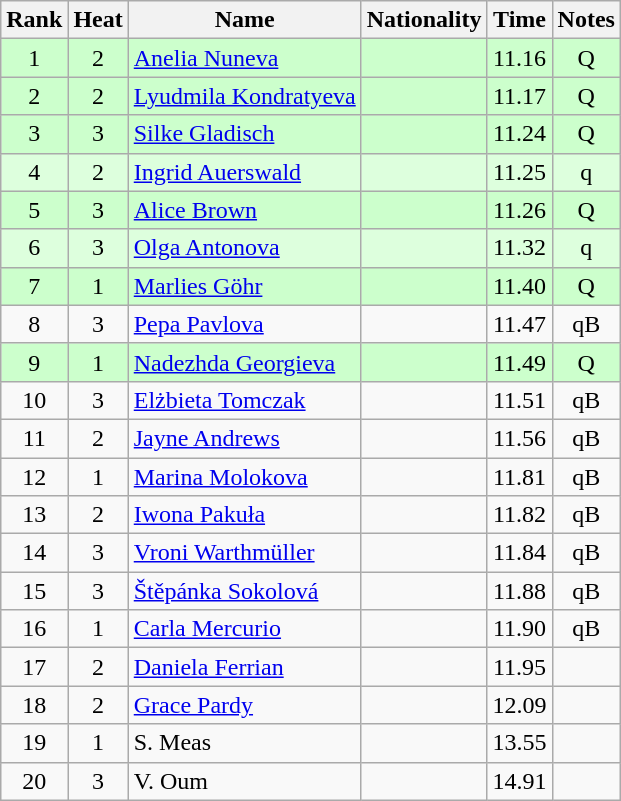<table class="wikitable sortable" style="text-align:center">
<tr>
<th>Rank</th>
<th>Heat</th>
<th>Name</th>
<th>Nationality</th>
<th>Time</th>
<th>Notes</th>
</tr>
<tr bgcolor=ccffcc>
<td>1</td>
<td>2</td>
<td align="left"><a href='#'>Anelia Nuneva</a></td>
<td align=left></td>
<td>11.16</td>
<td>Q</td>
</tr>
<tr bgcolor=ccffcc>
<td>2</td>
<td>2</td>
<td align="left"><a href='#'>Lyudmila Kondratyeva</a></td>
<td align=left></td>
<td>11.17</td>
<td>Q</td>
</tr>
<tr bgcolor=ccffcc>
<td>3</td>
<td>3</td>
<td align="left"><a href='#'>Silke Gladisch</a></td>
<td align=left></td>
<td>11.24</td>
<td>Q</td>
</tr>
<tr bgcolor=ddffdd>
<td>4</td>
<td>2</td>
<td align="left"><a href='#'>Ingrid Auerswald</a></td>
<td align=left></td>
<td>11.25</td>
<td>q</td>
</tr>
<tr bgcolor=ccffcc>
<td>5</td>
<td>3</td>
<td align="left"><a href='#'>Alice Brown</a></td>
<td align=left></td>
<td>11.26</td>
<td>Q</td>
</tr>
<tr bgcolor=ddffdd>
<td>6</td>
<td>3</td>
<td align="left"><a href='#'>Olga Antonova</a></td>
<td align=left></td>
<td>11.32</td>
<td>q</td>
</tr>
<tr bgcolor=ccffcc>
<td>7</td>
<td>1</td>
<td align="left"><a href='#'>Marlies Göhr</a></td>
<td align=left></td>
<td>11.40</td>
<td>Q</td>
</tr>
<tr>
<td>8</td>
<td>3</td>
<td align="left"><a href='#'>Pepa Pavlova</a></td>
<td align=left></td>
<td>11.47</td>
<td>qB</td>
</tr>
<tr bgcolor=ccffcc>
<td>9</td>
<td>1</td>
<td align="left"><a href='#'>Nadezhda Georgieva</a></td>
<td align=left></td>
<td>11.49</td>
<td>Q</td>
</tr>
<tr>
<td>10</td>
<td>3</td>
<td align="left"><a href='#'>Elżbieta Tomczak</a></td>
<td align=left></td>
<td>11.51</td>
<td>qB</td>
</tr>
<tr>
<td>11</td>
<td>2</td>
<td align="left"><a href='#'>Jayne Andrews</a></td>
<td align=left></td>
<td>11.56</td>
<td>qB</td>
</tr>
<tr>
<td>12</td>
<td>1</td>
<td align="left"><a href='#'>Marina Molokova</a></td>
<td align=left></td>
<td>11.81</td>
<td>qB</td>
</tr>
<tr>
<td>13</td>
<td>2</td>
<td align="left"><a href='#'>Iwona Pakuła</a></td>
<td align=left></td>
<td>11.82</td>
<td>qB</td>
</tr>
<tr>
<td>14</td>
<td>3</td>
<td align="left"><a href='#'>Vroni Warthmüller</a></td>
<td align=left></td>
<td>11.84</td>
<td>qB</td>
</tr>
<tr>
<td>15</td>
<td>3</td>
<td align="left"><a href='#'>Štěpánka Sokolová</a></td>
<td align=left></td>
<td>11.88</td>
<td>qB</td>
</tr>
<tr>
<td>16</td>
<td>1</td>
<td align="left"><a href='#'>Carla Mercurio</a></td>
<td align=left></td>
<td>11.90</td>
<td>qB</td>
</tr>
<tr>
<td>17</td>
<td>2</td>
<td align="left"><a href='#'>Daniela Ferrian</a></td>
<td align=left></td>
<td>11.95</td>
<td></td>
</tr>
<tr>
<td>18</td>
<td>2</td>
<td align="left"><a href='#'>Grace Pardy</a></td>
<td align=left></td>
<td>12.09</td>
<td></td>
</tr>
<tr>
<td>19</td>
<td>1</td>
<td align="left">S. Meas</td>
<td align=left></td>
<td>13.55</td>
<td></td>
</tr>
<tr>
<td>20</td>
<td>3</td>
<td align="left">V. Oum</td>
<td align=left></td>
<td>14.91</td>
<td></td>
</tr>
</table>
